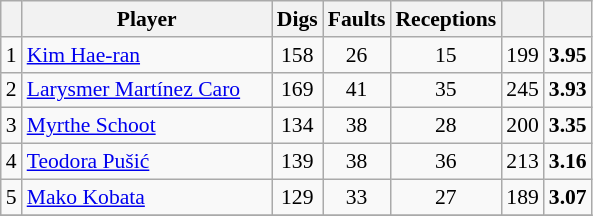<table class="wikitable sortable" style=font-size:90%>
<tr>
<th></th>
<th width=160>Player</th>
<th width=20>Digs</th>
<th width=20>Faults</th>
<th width=20>Receptions</th>
<th width=20></th>
<th width=20></th>
</tr>
<tr>
<td align=center>1</td>
<td> <a href='#'>Kim Hae-ran</a></td>
<td align=center>158</td>
<td align=center>26</td>
<td align=center>15</td>
<td align=center>199</td>
<td align=center><strong>3.95</strong></td>
</tr>
<tr>
<td align=center>2</td>
<td> <a href='#'>Larysmer Martínez Caro</a></td>
<td align=center>169</td>
<td align=center>41</td>
<td align=center>35</td>
<td align=center>245</td>
<td align=center><strong>3.93</strong></td>
</tr>
<tr>
<td align=center>3</td>
<td> <a href='#'>Myrthe Schoot</a></td>
<td align=center>134</td>
<td align=center>38</td>
<td align=center>28</td>
<td align=center>200</td>
<td align=center><strong>3.35</strong></td>
</tr>
<tr>
<td align=center>4</td>
<td> <a href='#'>Teodora Pušić</a></td>
<td align=center>139</td>
<td align=center>38</td>
<td align=center>36</td>
<td align=center>213</td>
<td align=center><strong>3.16</strong></td>
</tr>
<tr>
<td align=center>5</td>
<td> <a href='#'>Mako Kobata</a></td>
<td align=center>129</td>
<td align=center>33</td>
<td align=center>27</td>
<td align=center>189</td>
<td align=center><strong>3.07</strong></td>
</tr>
<tr>
</tr>
</table>
